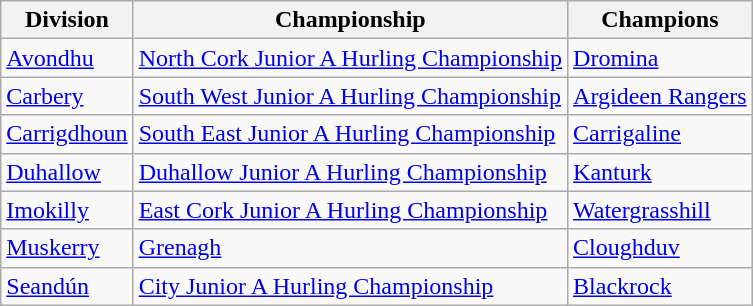<table class="wikitable">
<tr>
<th>Division</th>
<th>Championship</th>
<th>Champions</th>
</tr>
<tr>
<td><a href='#'>Avondhu</a></td>
<td><a href='#'>North Cork Junior A Hurling Championship</a></td>
<td><a href='#'>Dromina</a></td>
</tr>
<tr>
<td><a href='#'>Carbery</a></td>
<td><a href='#'>South West Junior A Hurling Championship</a></td>
<td><a href='#'>Argideen Rangers</a></td>
</tr>
<tr>
<td><a href='#'>Carrigdhoun</a></td>
<td><a href='#'>South East Junior A Hurling Championship</a></td>
<td><a href='#'>Carrigaline</a></td>
</tr>
<tr>
<td><a href='#'>Duhallow</a></td>
<td><a href='#'>Duhallow Junior A Hurling Championship</a></td>
<td><a href='#'>Kanturk</a></td>
</tr>
<tr>
<td><a href='#'>Imokilly</a></td>
<td><a href='#'>East Cork Junior A Hurling Championship</a></td>
<td><a href='#'>Watergrasshill</a></td>
</tr>
<tr>
<td><a href='#'>Muskerry</a></td>
<td><a href='#'>Grenagh</a></td>
<td><a href='#'>Cloughduv</a></td>
</tr>
<tr>
<td><a href='#'>Seandún</a></td>
<td><a href='#'>City Junior A Hurling Championship</a></td>
<td><a href='#'>Blackrock</a></td>
</tr>
</table>
